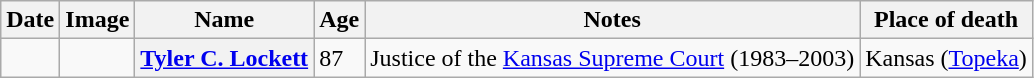<table class="wikitable sortable plainrowheaders">
<tr valign=bottom>
<th scope="col">Date</th>
<th scope="col">Image</th>
<th scope="col">Name</th>
<th scope="col">Age</th>
<th scope="col">Notes</th>
<th scope="col">Place of death</th>
</tr>
<tr>
<td></td>
<td></td>
<th scope="row"><a href='#'>Tyler C. Lockett</a></th>
<td>87</td>
<td>Justice of the <a href='#'>Kansas Supreme Court</a> (1983–2003)</td>
<td>Kansas (<a href='#'>Topeka</a>)</td>
</tr>
</table>
